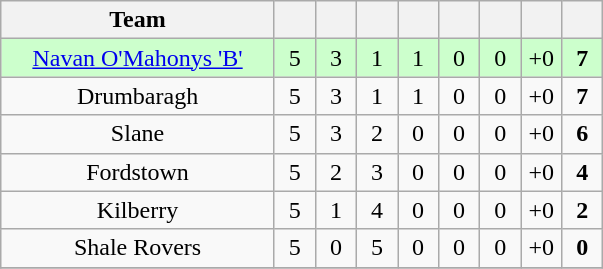<table class="wikitable" style="text-align:center">
<tr>
<th width="175">Team</th>
<th width="20"></th>
<th width="20"></th>
<th width="20"></th>
<th width="20"></th>
<th width="20"></th>
<th width="20"></th>
<th width="20"></th>
<th width="20"></th>
</tr>
<tr style="background:#cfc;">
<td><a href='#'>Navan O'Mahonys 'B'</a></td>
<td>5</td>
<td>3</td>
<td>1</td>
<td>1</td>
<td>0</td>
<td>0</td>
<td>+0</td>
<td><strong>7</strong></td>
</tr>
<tr>
<td>Drumbaragh</td>
<td>5</td>
<td>3</td>
<td>1</td>
<td>1</td>
<td>0</td>
<td>0</td>
<td>+0</td>
<td><strong>7</strong></td>
</tr>
<tr>
<td>Slane</td>
<td>5</td>
<td>3</td>
<td>2</td>
<td>0</td>
<td>0</td>
<td>0</td>
<td>+0</td>
<td><strong>6</strong></td>
</tr>
<tr>
<td>Fordstown</td>
<td>5</td>
<td>2</td>
<td>3</td>
<td>0</td>
<td>0</td>
<td>0</td>
<td>+0</td>
<td><strong>4</strong></td>
</tr>
<tr>
<td>Kilberry</td>
<td>5</td>
<td>1</td>
<td>4</td>
<td>0</td>
<td>0</td>
<td>0</td>
<td>+0</td>
<td><strong>2</strong></td>
</tr>
<tr>
<td>Shale Rovers</td>
<td>5</td>
<td>0</td>
<td>5</td>
<td>0</td>
<td>0</td>
<td>0</td>
<td>+0</td>
<td><strong>0</strong></td>
</tr>
<tr>
</tr>
</table>
